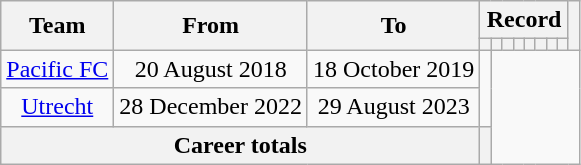<table class="wikitable" style="text-align: center">
<tr>
<th rowspan="2">Team</th>
<th rowspan="2">From</th>
<th rowspan="2">To</th>
<th colspan="8">Record</th>
<th rowspan="2"></th>
</tr>
<tr>
<th></th>
<th></th>
<th></th>
<th></th>
<th></th>
<th></th>
<th></th>
<th></th>
</tr>
<tr>
<td><a href='#'>Pacific FC</a></td>
<td>20 August 2018</td>
<td>18 October 2019<br></td>
<td rowspan=2></td>
</tr>
<tr>
<td><a href='#'>Utrecht</a></td>
<td>28 December 2022</td>
<td>29 August 2023<br></td>
</tr>
<tr>
<th colspan=3>Career totals<br></th>
<th></th>
</tr>
</table>
